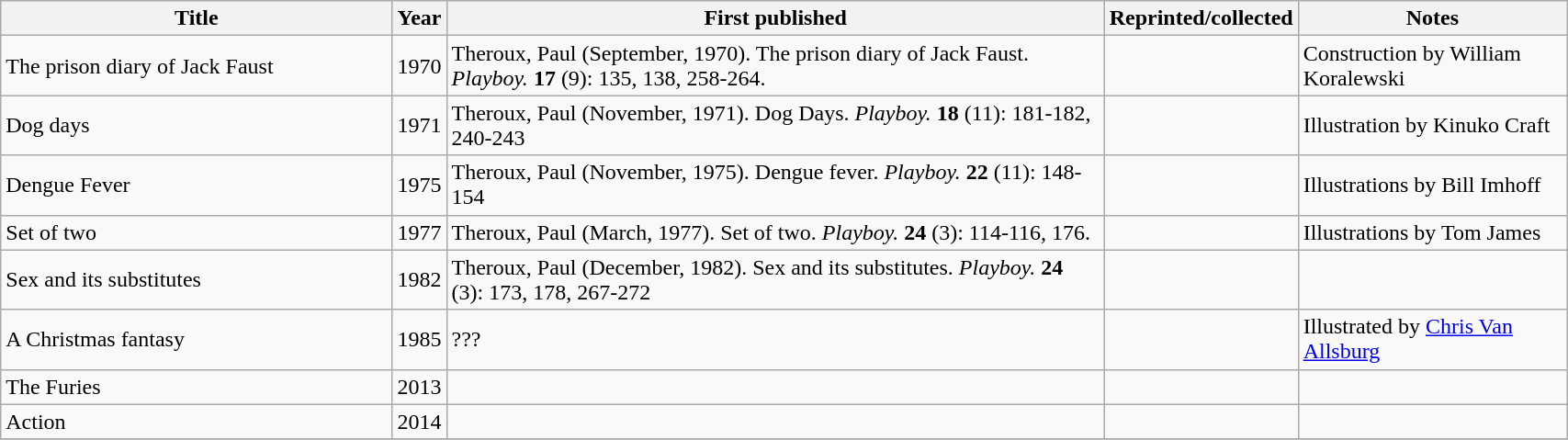<table class='wikitable sortable' width='90%'>
<tr>
<th width=25%>Title</th>
<th>Year</th>
<th>First published</th>
<th>Reprinted/collected</th>
<th>Notes</th>
</tr>
<tr>
<td>The prison diary of Jack Faust</td>
<td>1970</td>
<td>Theroux, Paul (September, 1970). The prison diary of Jack Faust. <em>Playboy.</em> <strong>17</strong> (9): 135, 138, 258-264.</td>
<td></td>
<td>Construction by William Koralewski</td>
</tr>
<tr>
<td>Dog days</td>
<td>1971</td>
<td>Theroux, Paul (November, 1971). Dog Days. <em>Playboy.</em> <strong>18</strong> (11): 181-182, 240-243</td>
<td></td>
<td>Illustration by Kinuko Craft</td>
</tr>
<tr>
<td>Dengue Fever</td>
<td>1975</td>
<td>Theroux, Paul (November, 1975). Dengue fever. <em>Playboy.</em> <strong>22</strong> (11): 148-154</td>
<td></td>
<td>Illustrations by Bill Imhoff</td>
</tr>
<tr>
<td>Set of two</td>
<td>1977</td>
<td>Theroux, Paul (March, 1977). Set of two. <em>Playboy.</em> <strong>24</strong> (3): 114-116, 176.</td>
<td></td>
<td>Illustrations by Tom James</td>
</tr>
<tr>
<td>Sex and its substitutes</td>
<td>1982</td>
<td>Theroux, Paul (December, 1982). Sex and its substitutes. <em>Playboy.</em> <strong>24</strong> (3): 173, 178, 267-272</td>
<td></td>
<td></td>
</tr>
<tr>
<td>A Christmas fantasy</td>
<td>1985</td>
<td>???</td>
<td></td>
<td>Illustrated by <a href='#'>Chris Van Allsburg</a></td>
</tr>
<tr>
<td>The Furies</td>
<td>2013</td>
<td></td>
<td></td>
<td></td>
</tr>
<tr>
<td>Action</td>
<td>2014</td>
<td></td>
<td></td>
<td></td>
</tr>
<tr>
</tr>
</table>
